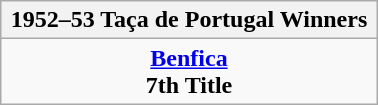<table class="wikitable" style="text-align: center; margin: 0 auto; width: 20%">
<tr>
<th>1952–53 Taça de Portugal Winners</th>
</tr>
<tr>
<td><strong><a href='#'>Benfica</a></strong><br><strong>7th Title</strong></td>
</tr>
</table>
